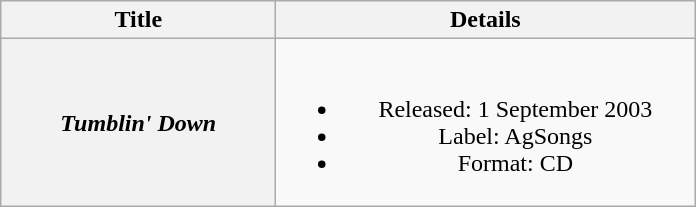<table class="wikitable plainrowheaders" style="text-align:center;" border="1">
<tr>
<th scope="col" style="width:11em;">Title</th>
<th scope="col" style="width:17em;">Details</th>
</tr>
<tr>
<th scope="row"><em>Tumblin' Down</em></th>
<td><br><ul><li>Released: 1 September 2003</li><li>Label: AgSongs</li><li>Format: CD</li></ul></td>
</tr>
</table>
